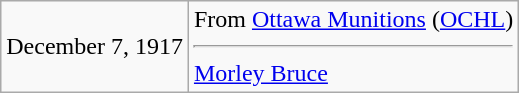<table class="wikitable">
<tr>
<td>December 7, 1917</td>
<td valign="top">From <a href='#'>Ottawa Munitions</a> (<a href='#'>OCHL</a>)<hr><a href='#'>Morley Bruce</a></td>
</tr>
</table>
